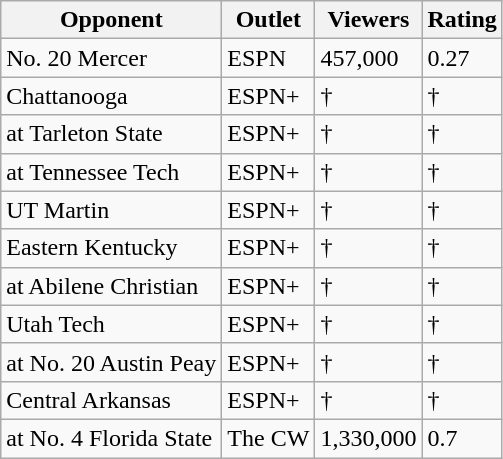<table class="wikitable">
<tr>
<th>Opponent</th>
<th>Outlet</th>
<th>Viewers</th>
<th>Rating</th>
</tr>
<tr>
<td>No. 20 Mercer</td>
<td>ESPN</td>
<td>457,000</td>
<td>0.27</td>
</tr>
<tr>
<td>Chattanooga</td>
<td>ESPN+</td>
<td>†</td>
<td>†</td>
</tr>
<tr>
<td>at Tarleton State</td>
<td>ESPN+</td>
<td>†</td>
<td>†</td>
</tr>
<tr>
<td>at Tennessee Tech</td>
<td>ESPN+</td>
<td>†</td>
<td>†</td>
</tr>
<tr>
<td>UT Martin</td>
<td>ESPN+</td>
<td>†</td>
<td>†</td>
</tr>
<tr>
<td>Eastern Kentucky</td>
<td>ESPN+</td>
<td>†</td>
<td>†</td>
</tr>
<tr>
<td>at Abilene Christian</td>
<td>ESPN+</td>
<td>†</td>
<td>†</td>
</tr>
<tr>
<td>Utah Tech</td>
<td>ESPN+</td>
<td>†</td>
<td>†</td>
</tr>
<tr>
<td>at No. 20 Austin Peay</td>
<td>ESPN+</td>
<td>†</td>
<td>†</td>
</tr>
<tr>
<td>Central Arkansas</td>
<td>ESPN+</td>
<td>†</td>
<td>†</td>
</tr>
<tr>
<td>at No. 4 Florida State</td>
<td>The CW</td>
<td>1,330,000</td>
<td>0.7</td>
</tr>
</table>
